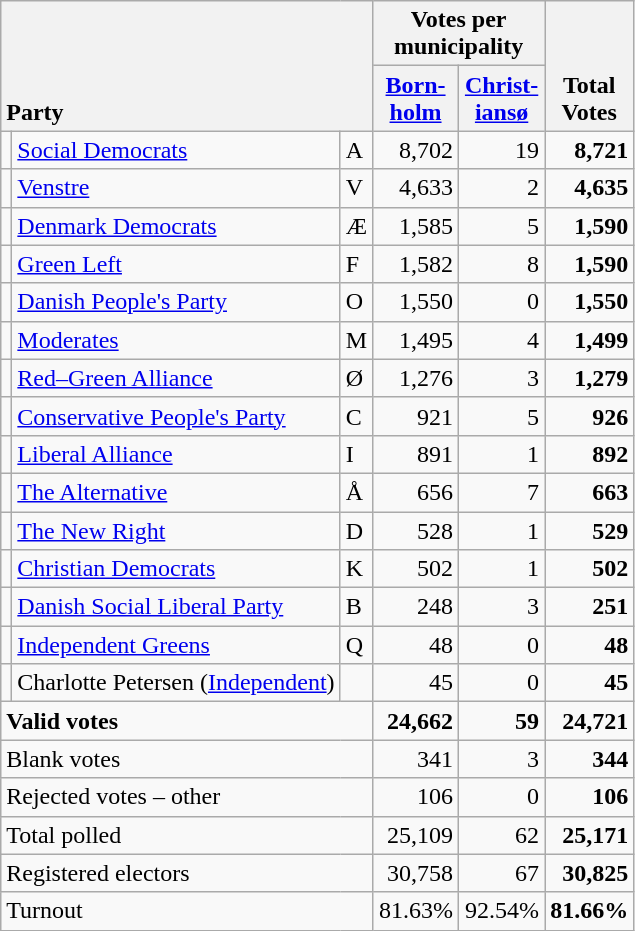<table class="wikitable" border="1" style="text-align:right;">
<tr>
<th style="text-align:left;" valign=bottom rowspan=2 colspan=3>Party</th>
<th colspan=2>Votes per municipality</th>
<th align=center valign=bottom rowspan=2 width="50">Total Votes</th>
</tr>
<tr>
<th align=center valign=bottom width="50"><a href='#'>Born- holm</a></th>
<th align=center valign=bottom width="50"><a href='#'>Christ- iansø</a></th>
</tr>
<tr>
<td></td>
<td align=left><a href='#'>Social Democrats</a></td>
<td align=left>A</td>
<td>8,702</td>
<td>19</td>
<td><strong>8,721</strong></td>
</tr>
<tr>
<td></td>
<td align=left><a href='#'>Venstre</a></td>
<td align=left>V</td>
<td>4,633</td>
<td>2</td>
<td><strong>4,635</strong></td>
</tr>
<tr>
<td></td>
<td align=left><a href='#'>Denmark Democrats</a></td>
<td align=left>Æ</td>
<td>1,585</td>
<td>5</td>
<td><strong>1,590</strong></td>
</tr>
<tr>
<td></td>
<td align=left><a href='#'>Green Left</a></td>
<td align=left>F</td>
<td>1,582</td>
<td>8</td>
<td><strong>1,590</strong></td>
</tr>
<tr>
<td></td>
<td align=left><a href='#'>Danish People's Party</a></td>
<td align=left>O</td>
<td>1,550</td>
<td>0</td>
<td><strong>1,550</strong></td>
</tr>
<tr>
<td></td>
<td align=left><a href='#'>Moderates</a></td>
<td align=left>M</td>
<td>1,495</td>
<td>4</td>
<td><strong>1,499</strong></td>
</tr>
<tr>
<td></td>
<td align=left><a href='#'>Red–Green Alliance</a></td>
<td align=left>Ø</td>
<td>1,276</td>
<td>3</td>
<td><strong>1,279</strong></td>
</tr>
<tr>
<td></td>
<td align=left style="white-space: nowrap;"><a href='#'>Conservative People's Party</a></td>
<td align=left>C</td>
<td>921</td>
<td>5</td>
<td><strong>926</strong></td>
</tr>
<tr>
<td></td>
<td align=left><a href='#'>Liberal Alliance</a></td>
<td align=left>I</td>
<td>891</td>
<td>1</td>
<td><strong>892</strong></td>
</tr>
<tr>
<td></td>
<td align=left><a href='#'>The Alternative</a></td>
<td align=left>Å</td>
<td>656</td>
<td>7</td>
<td><strong>663</strong></td>
</tr>
<tr>
<td></td>
<td align=left><a href='#'>The New Right</a></td>
<td align=left>D</td>
<td>528</td>
<td>1</td>
<td><strong>529</strong></td>
</tr>
<tr>
<td></td>
<td align=left><a href='#'>Christian Democrats</a></td>
<td align=left>K</td>
<td>502</td>
<td>1</td>
<td><strong>502</strong></td>
</tr>
<tr>
<td></td>
<td align=left><a href='#'>Danish Social Liberal Party</a></td>
<td align=left>B</td>
<td>248</td>
<td>3</td>
<td><strong>251</strong></td>
</tr>
<tr>
<td></td>
<td align=left><a href='#'>Independent Greens</a></td>
<td align=left>Q</td>
<td>48</td>
<td>0</td>
<td><strong>48</strong></td>
</tr>
<tr>
<td></td>
<td align=left>Charlotte Petersen (<a href='#'>Independent</a>)</td>
<td></td>
<td>45</td>
<td>0</td>
<td><strong>45</strong></td>
</tr>
<tr style="font-weight:bold">
<td align=left colspan=3>Valid votes</td>
<td>24,662</td>
<td>59</td>
<td>24,721</td>
</tr>
<tr>
<td align=left colspan=3>Blank votes</td>
<td>341</td>
<td>3</td>
<td><strong>344</strong></td>
</tr>
<tr>
<td align=left colspan=3>Rejected votes – other</td>
<td>106</td>
<td>0</td>
<td><strong>106</strong></td>
</tr>
<tr>
<td align=left colspan=3>Total polled</td>
<td>25,109</td>
<td>62</td>
<td><strong>25,171</strong></td>
</tr>
<tr>
<td align=left colspan=3>Registered electors</td>
<td>30,758</td>
<td>67</td>
<td><strong>30,825</strong></td>
</tr>
<tr>
<td align=left colspan=3>Turnout</td>
<td>81.63%</td>
<td>92.54%</td>
<td><strong>81.66%</strong></td>
</tr>
</table>
